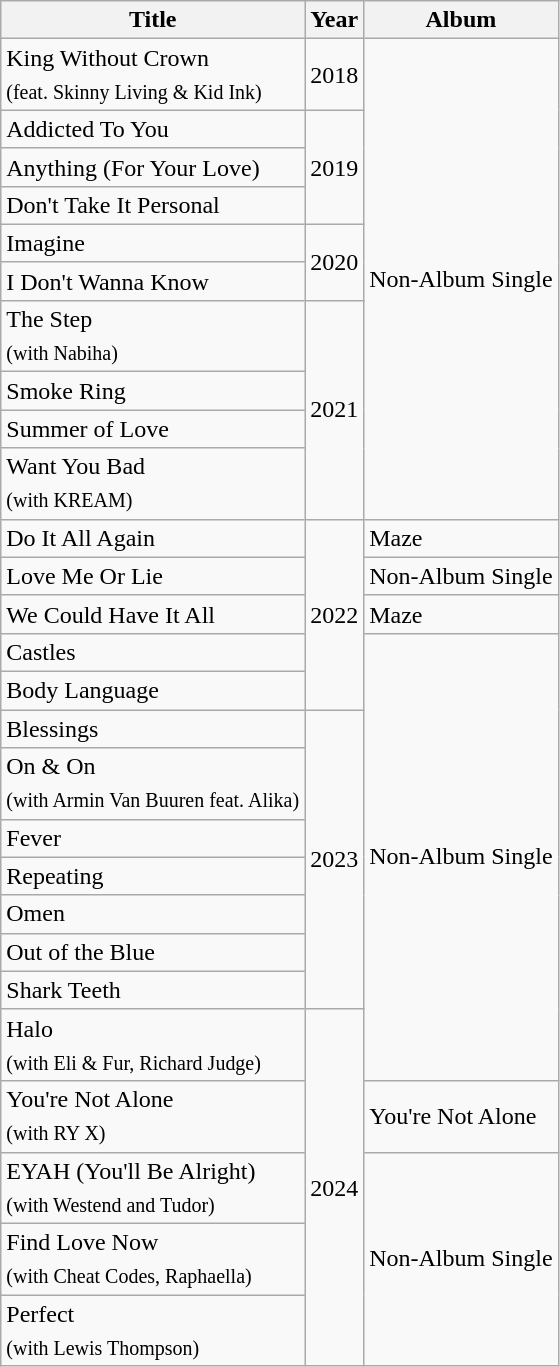<table class="wikitable">
<tr>
<th>Title</th>
<th>Year</th>
<th>Album</th>
</tr>
<tr>
<td>King Without Crown<br><sub>(feat. Skinny Living & Kid Ink)</sub></td>
<td>2018</td>
<td rowspan="10">Non-Album Single</td>
</tr>
<tr>
<td>Addicted To You</td>
<td rowspan="3">2019</td>
</tr>
<tr>
<td>Anything (For Your Love)</td>
</tr>
<tr>
<td>Don't Take It Personal</td>
</tr>
<tr>
<td>Imagine</td>
<td rowspan="2">2020</td>
</tr>
<tr>
<td>I Don't Wanna Know</td>
</tr>
<tr>
<td>The Step<br><sub>(with Nabiha)</sub></td>
<td rowspan="4">2021</td>
</tr>
<tr>
<td>Smoke Ring</td>
</tr>
<tr>
<td>Summer of Love</td>
</tr>
<tr>
<td>Want You Bad<br><sub>(with KREAM)</sub></td>
</tr>
<tr>
<td>Do It All Again</td>
<td rowspan="5">2022</td>
<td>Maze</td>
</tr>
<tr>
<td>Love Me Or Lie</td>
<td>Non-Album Single</td>
</tr>
<tr>
<td>We Could Have It All</td>
<td>Maze</td>
</tr>
<tr>
<td>Castles</td>
<td rowspan="10">Non-Album Single</td>
</tr>
<tr>
<td>Body Language</td>
</tr>
<tr>
<td>Blessings</td>
<td rowspan="7">2023</td>
</tr>
<tr>
<td>On & On<br><sub>(with Armin Van Buuren feat. Alika)</sub></td>
</tr>
<tr>
<td>Fever</td>
</tr>
<tr>
<td>Repeating</td>
</tr>
<tr>
<td>Omen</td>
</tr>
<tr>
<td>Out of the Blue</td>
</tr>
<tr>
<td>Shark Teeth</td>
</tr>
<tr>
<td>Halo<br><sub>(with Eli & Fur, Richard Judge)</sub></td>
<td rowspan="5">2024</td>
</tr>
<tr>
<td>You're Not Alone<br><sub>(with RY X)</sub></td>
<td>You're Not Alone</td>
</tr>
<tr>
<td>EYAH (You'll Be Alright)<br><sub>(with Westend and Tudor)</sub></td>
<td rowspan="3">Non-Album Single</td>
</tr>
<tr>
<td>Find Love Now<br><sub>(with Cheat Codes, Raphaella)</sub></td>
</tr>
<tr>
<td>Perfect<br><sub>(with Lewis Thompson)</sub></td>
</tr>
</table>
